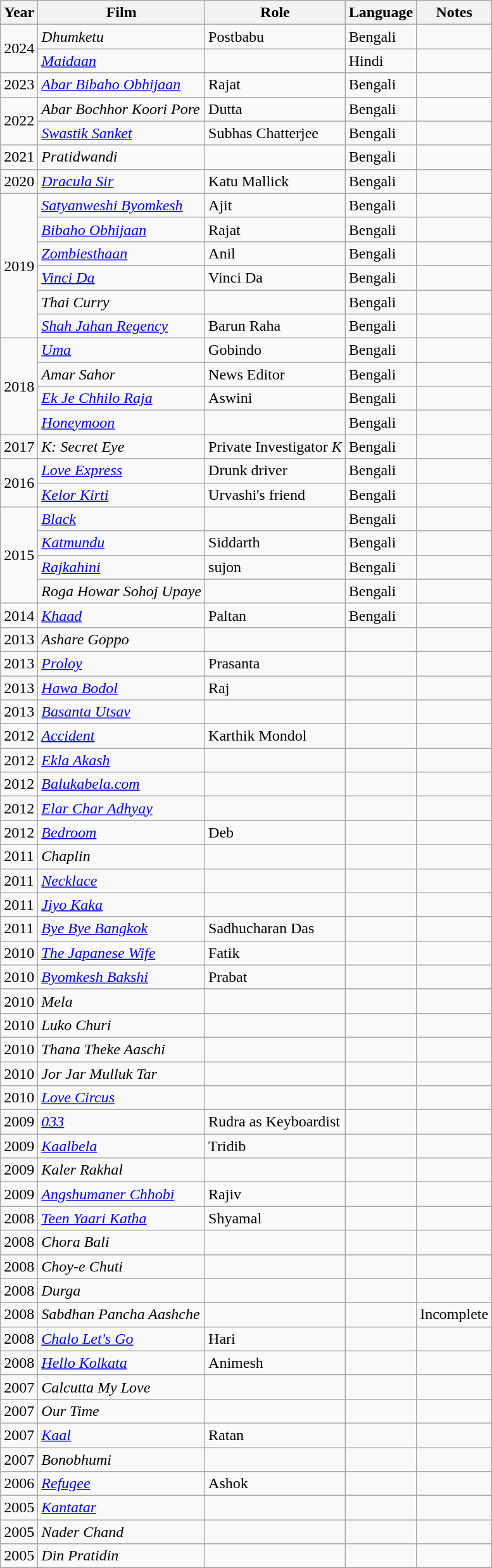<table class="wikitable sortable" style="text-align:left" cellpadding="1">
<tr>
<th>Year</th>
<th>Film</th>
<th>Role</th>
<th>Language</th>
<th>Notes</th>
</tr>
<tr>
<td rowspan="2">2024</td>
<td><em>Dhumketu</em></td>
<td>Postbabu</td>
<td>Bengali</td>
<td></td>
</tr>
<tr>
<td><em><a href='#'>Maidaan</a></em></td>
<td></td>
<td>Hindi</td>
<td></td>
</tr>
<tr>
<td>2023</td>
<td><em><a href='#'>Abar Bibaho Obhijaan</a></em></td>
<td>Rajat</td>
<td>Bengali</td>
<td></td>
</tr>
<tr>
<td rowspan="2">2022</td>
<td><em>Abar Bochhor Koori Pore</em></td>
<td>Dutta</td>
<td>Bengali</td>
<td></td>
</tr>
<tr>
<td><em><a href='#'>Swastik Sanket</a></em></td>
<td>Subhas Chatterjee</td>
<td>Bengali</td>
<td></td>
</tr>
<tr>
<td>2021</td>
<td><em>Pratidwandi</em></td>
<td></td>
<td>Bengali</td>
<td></td>
</tr>
<tr>
<td rowspan="1">2020</td>
<td><em><a href='#'>Dracula Sir</a></em></td>
<td>Katu Mallick</td>
<td>Bengali</td>
<td></td>
</tr>
<tr>
<td rowspan="6">2019</td>
<td><em><a href='#'>Satyanweshi Byomkesh</a></em></td>
<td>Ajit</td>
<td>Bengali</td>
<td></td>
</tr>
<tr>
<td><em><a href='#'>Bibaho Obhijaan</a></em></td>
<td>Rajat</td>
<td>Bengali</td>
<td></td>
</tr>
<tr>
<td><em><a href='#'>Zombiesthaan</a></em></td>
<td>Anil</td>
<td>Bengali</td>
<td></td>
</tr>
<tr>
<td><em><a href='#'>Vinci Da</a></em></td>
<td>Vinci Da</td>
<td>Bengali</td>
<td></td>
</tr>
<tr>
<td><em>Thai Curry</em></td>
<td></td>
<td>Bengali</td>
<td></td>
</tr>
<tr>
<td><em><a href='#'>Shah Jahan Regency</a></em></td>
<td>Barun Raha</td>
<td>Bengali</td>
<td></td>
</tr>
<tr>
<td rowspan=4>2018</td>
<td><em><a href='#'>Uma</a></em></td>
<td>Gobindo</td>
<td>Bengali</td>
<td></td>
</tr>
<tr>
<td><em>Amar Sahor</em></td>
<td>News Editor</td>
<td>Bengali</td>
<td></td>
</tr>
<tr>
<td><em><a href='#'>Ek Je Chhilo Raja</a></em></td>
<td>Aswini</td>
<td>Bengali</td>
<td></td>
</tr>
<tr>
<td><em><a href='#'>Honeymoon</a></em></td>
<td></td>
<td>Bengali</td>
<td></td>
</tr>
<tr>
<td rowspan=1>2017</td>
<td><em>K: Secret Eye</em></td>
<td>Private Investigator <em>K</em></td>
<td>Bengali</td>
<td></td>
</tr>
<tr>
<td rowspan=2>2016</td>
<td><em><a href='#'>Love Express</a></em></td>
<td>Drunk driver</td>
<td>Bengali</td>
<td></td>
</tr>
<tr>
<td><em><a href='#'>Kelor Kirti</a></em></td>
<td>Urvashi's friend</td>
<td>Bengali</td>
<td></td>
</tr>
<tr>
<td rowspan=4>2015</td>
<td><em><a href='#'>Black</a></em></td>
<td></td>
<td>Bengali</td>
<td></td>
</tr>
<tr>
<td><em><a href='#'>Katmundu</a></em></td>
<td>Siddarth</td>
<td>Bengali</td>
<td></td>
</tr>
<tr>
<td><em><a href='#'>Rajkahini</a></em></td>
<td>sujon</td>
<td>Bengali</td>
<td></td>
</tr>
<tr>
<td><em>Roga Howar Sohoj Upaye</em></td>
<td></td>
<td>Bengali</td>
<td></td>
</tr>
<tr>
<td>2014</td>
<td><em><a href='#'>Khaad</a></em></td>
<td>Paltan</td>
<td>Bengali</td>
<td></td>
</tr>
<tr>
<td>2013</td>
<td><em>Ashare Goppo</em></td>
<td></td>
<td></td>
<td></td>
</tr>
<tr>
<td>2013</td>
<td><em><a href='#'>Proloy</a></em></td>
<td>Prasanta</td>
<td></td>
<td></td>
</tr>
<tr>
<td>2013</td>
<td><em><a href='#'>Hawa Bodol</a></em></td>
<td>Raj</td>
<td></td>
<td></td>
</tr>
<tr>
<td>2013</td>
<td><em><a href='#'>Basanta Utsav</a></em></td>
<td></td>
<td></td>
<td></td>
</tr>
<tr>
<td>2012</td>
<td><em><a href='#'>Accident</a></em></td>
<td>Karthik Mondol</td>
<td></td>
<td></td>
</tr>
<tr>
<td>2012</td>
<td><em><a href='#'>Ekla Akash</a></em></td>
<td></td>
<td></td>
<td></td>
</tr>
<tr>
<td>2012</td>
<td><em><a href='#'>Balukabela.com</a></em></td>
<td></td>
<td></td>
<td></td>
</tr>
<tr>
<td>2012</td>
<td><em><a href='#'>Elar Char Adhyay</a></em></td>
<td></td>
<td></td>
<td></td>
</tr>
<tr>
<td>2012</td>
<td><em><a href='#'>Bedroom</a></em></td>
<td>Deb</td>
<td></td>
<td></td>
</tr>
<tr>
<td>2011</td>
<td><em> Chaplin </em></td>
<td></td>
<td></td>
<td></td>
</tr>
<tr>
<td>2011</td>
<td><em><a href='#'>Necklace</a></em></td>
<td></td>
<td></td>
<td></td>
</tr>
<tr>
<td>2011</td>
<td><em><a href='#'>Jiyo Kaka</a></em></td>
<td></td>
<td></td>
<td></td>
</tr>
<tr>
<td>2011</td>
<td><em><a href='#'>Bye Bye Bangkok</a></em></td>
<td>Sadhucharan Das</td>
<td></td>
<td></td>
</tr>
<tr>
<td>2010</td>
<td><em><a href='#'>The Japanese Wife</a></em></td>
<td>Fatik</td>
<td></td>
<td></td>
</tr>
<tr>
<td>2010</td>
<td><em><a href='#'>Byomkesh Bakshi</a></em></td>
<td>Prabat</td>
<td></td>
<td></td>
</tr>
<tr>
<td>2010</td>
<td><em>Mela</em></td>
<td></td>
<td></td>
<td></td>
</tr>
<tr>
<td>2010</td>
<td><em>Luko Churi</em></td>
<td></td>
<td></td>
<td></td>
</tr>
<tr>
<td>2010</td>
<td><em>Thana Theke Aaschi</em></td>
<td></td>
<td></td>
<td></td>
</tr>
<tr>
<td>2010</td>
<td><em>Jor Jar Mulluk Tar</em></td>
<td></td>
<td></td>
<td></td>
</tr>
<tr>
<td>2010</td>
<td><em><a href='#'>Love Circus</a></em></td>
<td></td>
<td></td>
<td></td>
</tr>
<tr>
<td>2009</td>
<td><em><a href='#'>033</a></em></td>
<td>Rudra as Keyboardist</td>
<td></td>
<td></td>
</tr>
<tr>
<td>2009</td>
<td><em><a href='#'>Kaalbela</a></em></td>
<td>Tridib</td>
<td></td>
<td></td>
</tr>
<tr>
<td>2009</td>
<td><em>Kaler Rakhal</em></td>
<td></td>
<td></td>
<td></td>
</tr>
<tr>
<td>2009</td>
<td><em><a href='#'>Angshumaner Chhobi</a></em></td>
<td>Rajiv</td>
<td></td>
<td></td>
</tr>
<tr>
<td>2008</td>
<td><em><a href='#'>Teen Yaari Katha</a></em></td>
<td>Shyamal</td>
<td></td>
<td></td>
</tr>
<tr>
<td>2008</td>
<td><em>Chora Bali</em></td>
<td></td>
<td></td>
<td></td>
</tr>
<tr>
<td>2008</td>
<td><em>Choy-e Chuti</em></td>
<td></td>
<td></td>
<td></td>
</tr>
<tr>
<td>2008</td>
<td><em>Durga</em></td>
<td></td>
<td></td>
<td></td>
</tr>
<tr>
<td>2008</td>
<td><em>Sabdhan Pancha Aashche</em></td>
<td></td>
<td></td>
<td>Incomplete</td>
</tr>
<tr>
<td>2008</td>
<td><em><a href='#'>Chalo Let's Go</a></em></td>
<td>Hari</td>
<td></td>
<td></td>
</tr>
<tr>
<td>2008</td>
<td><em><a href='#'>Hello Kolkata</a></em></td>
<td>Animesh</td>
<td></td>
<td></td>
</tr>
<tr>
<td>2007</td>
<td><em>Calcutta My Love</em></td>
<td></td>
<td></td>
<td></td>
</tr>
<tr>
<td>2007</td>
<td><em> Our Time </em></td>
<td></td>
<td></td>
<td></td>
</tr>
<tr>
<td>2007</td>
<td><em><a href='#'>Kaal</a></em></td>
<td>Ratan</td>
<td></td>
<td></td>
</tr>
<tr>
<td>2007</td>
<td><em>Bonobhumi</em></td>
<td></td>
<td></td>
<td></td>
</tr>
<tr>
<td>2006</td>
<td><em><a href='#'>Refugee</a></em></td>
<td>Ashok</td>
<td></td>
<td></td>
</tr>
<tr>
<td>2005</td>
<td><em><a href='#'>Kantatar</a></em></td>
<td></td>
<td></td>
<td></td>
</tr>
<tr>
<td>2005</td>
<td><em>Nader Chand</em></td>
<td></td>
<td></td>
<td></td>
</tr>
<tr>
<td>2005</td>
<td><em>Din Pratidin</em></td>
<td></td>
<td></td>
<td></td>
</tr>
<tr>
</tr>
</table>
